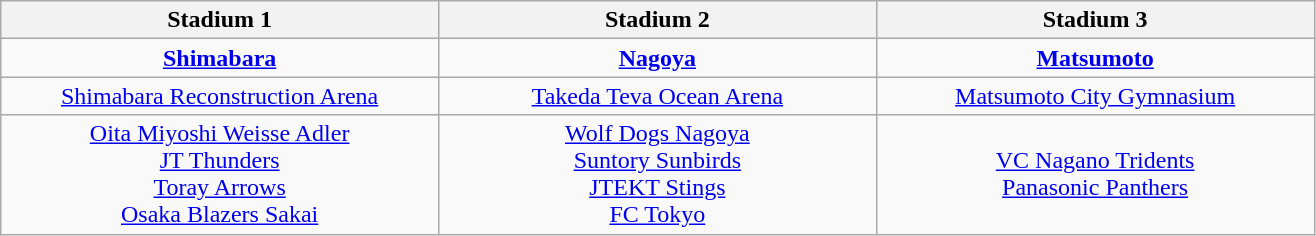<table class=wikitable style=text-align:center>
<tr>
<th width=25%>Stadium 1</th>
<th width=25%>Stadium 2</th>
<th width=25%>Stadium 3</th>
</tr>
<tr>
<td><strong><a href='#'>Shimabara</a></strong></td>
<td><strong><a href='#'>Nagoya</a></strong></td>
<td><strong><a href='#'>Matsumoto</a></strong></td>
</tr>
<tr>
<td><a href='#'>Shimabara Reconstruction Arena</a></td>
<td><a href='#'>Takeda Teva Ocean Arena</a></td>
<td><a href='#'>Matsumoto City Gymnasium</a></td>
</tr>
<tr>
<td><a href='#'>Oita Miyoshi Weisse Adler</a><br><a href='#'>JT Thunders</a><br><a href='#'>Toray Arrows</a><br><a href='#'>Osaka Blazers Sakai</a></td>
<td><a href='#'>Wolf Dogs Nagoya</a><br><a href='#'>Suntory Sunbirds</a><br><a href='#'>JTEKT Stings</a><br><a href='#'>FC Tokyo</a><br></td>
<td><a href='#'>VC Nagano Tridents</a><br><a href='#'>Panasonic Panthers</a></td>
</tr>
</table>
